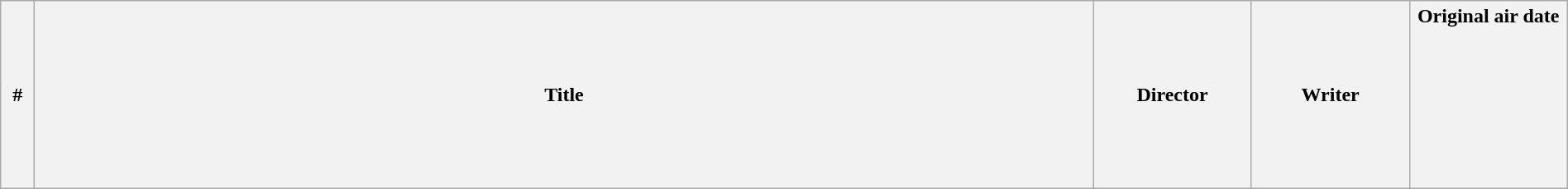<table class="wikitable plainrowheaders" style="width:100%; margin:auto; background:#FFFFFF;">
<tr>
<th width="20">#</th>
<th>Title</th>
<th width="120">Director</th>
<th width="120">Writer</th>
<th width="120">Original air date<br><br><br><br><br><br><br><br></th>
</tr>
</table>
